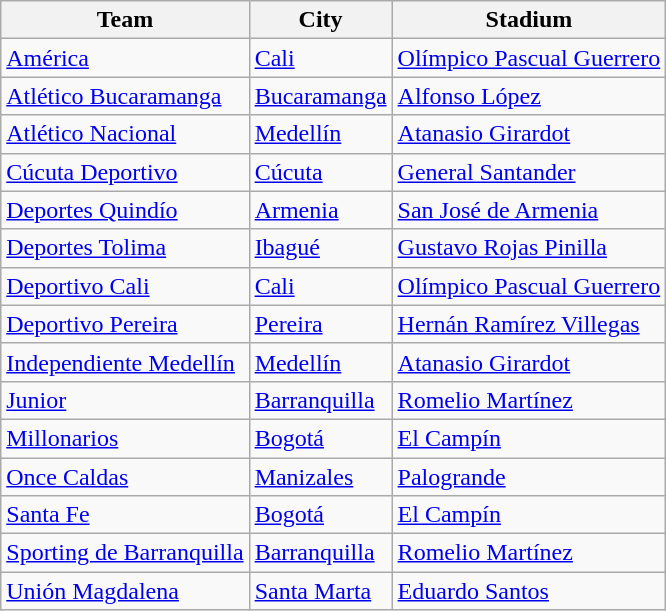<table class="wikitable sortable">
<tr>
<th>Team</th>
<th>City</th>
<th>Stadium</th>
</tr>
<tr>
<td><a href='#'>América</a></td>
<td><a href='#'>Cali</a></td>
<td><a href='#'>Olímpico Pascual Guerrero</a></td>
</tr>
<tr>
<td><a href='#'>Atlético Bucaramanga</a></td>
<td><a href='#'>Bucaramanga</a></td>
<td><a href='#'>Alfonso López</a></td>
</tr>
<tr>
<td><a href='#'>Atlético Nacional</a></td>
<td><a href='#'>Medellín</a></td>
<td><a href='#'>Atanasio Girardot</a></td>
</tr>
<tr>
<td><a href='#'>Cúcuta Deportivo</a></td>
<td><a href='#'>Cúcuta</a></td>
<td><a href='#'>General Santander</a></td>
</tr>
<tr>
<td><a href='#'>Deportes Quindío</a></td>
<td><a href='#'>Armenia</a></td>
<td><a href='#'>San José de Armenia</a></td>
</tr>
<tr>
<td><a href='#'>Deportes Tolima</a></td>
<td><a href='#'>Ibagué</a></td>
<td><a href='#'>Gustavo Rojas Pinilla</a></td>
</tr>
<tr>
<td><a href='#'>Deportivo Cali</a></td>
<td><a href='#'>Cali</a></td>
<td><a href='#'>Olímpico Pascual Guerrero</a></td>
</tr>
<tr>
<td><a href='#'>Deportivo Pereira</a></td>
<td><a href='#'>Pereira</a></td>
<td><a href='#'>Hernán Ramírez Villegas</a></td>
</tr>
<tr>
<td><a href='#'>Independiente Medellín</a></td>
<td><a href='#'>Medellín</a></td>
<td><a href='#'>Atanasio Girardot</a></td>
</tr>
<tr>
<td><a href='#'>Junior</a></td>
<td><a href='#'>Barranquilla</a></td>
<td><a href='#'>Romelio Martínez</a></td>
</tr>
<tr>
<td><a href='#'>Millonarios</a></td>
<td><a href='#'>Bogotá</a></td>
<td><a href='#'>El Campín</a></td>
</tr>
<tr>
<td><a href='#'>Once Caldas</a></td>
<td><a href='#'>Manizales</a></td>
<td><a href='#'>Palogrande</a></td>
</tr>
<tr>
<td><a href='#'>Santa Fe</a></td>
<td><a href='#'>Bogotá</a></td>
<td><a href='#'>El Campín</a></td>
</tr>
<tr>
<td><a href='#'>Sporting de Barranquilla</a></td>
<td><a href='#'>Barranquilla</a></td>
<td><a href='#'>Romelio Martínez</a></td>
</tr>
<tr>
<td><a href='#'>Unión Magdalena</a></td>
<td><a href='#'>Santa Marta</a></td>
<td><a href='#'>Eduardo Santos</a></td>
</tr>
</table>
